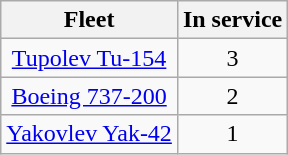<table class="wikitable" style="text-align:center;">
<tr>
<th>Fleet</th>
<th>In service</th>
</tr>
<tr>
<td><a href='#'>Tupolev Tu-154</a></td>
<td>3</td>
</tr>
<tr>
<td><a href='#'>Boeing 737-200</a></td>
<td>2</td>
</tr>
<tr>
<td><a href='#'>Yakovlev Yak-42</a></td>
<td>1</td>
</tr>
</table>
